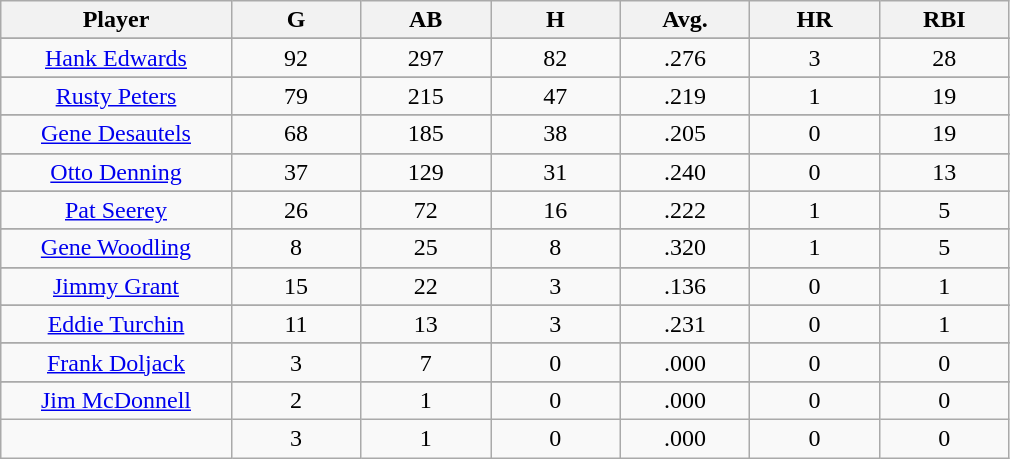<table class="wikitable sortable">
<tr>
<th bgcolor="#DDDDFF" width="16%">Player</th>
<th bgcolor="#DDDDFF" width="9%">G</th>
<th bgcolor="#DDDDFF" width="9%">AB</th>
<th bgcolor="#DDDDFF" width="9%">H</th>
<th bgcolor="#DDDDFF" width="9%">Avg.</th>
<th bgcolor="#DDDDFF" width="9%">HR</th>
<th bgcolor="#DDDDFF" width="9%">RBI</th>
</tr>
<tr>
</tr>
<tr align="center">
<td><a href='#'>Hank Edwards</a></td>
<td>92</td>
<td>297</td>
<td>82</td>
<td>.276</td>
<td>3</td>
<td>28</td>
</tr>
<tr>
</tr>
<tr align="center">
<td><a href='#'>Rusty Peters</a></td>
<td>79</td>
<td>215</td>
<td>47</td>
<td>.219</td>
<td>1</td>
<td>19</td>
</tr>
<tr>
</tr>
<tr align="center">
<td><a href='#'>Gene Desautels</a></td>
<td>68</td>
<td>185</td>
<td>38</td>
<td>.205</td>
<td>0</td>
<td>19</td>
</tr>
<tr>
</tr>
<tr align="center">
<td><a href='#'>Otto Denning</a></td>
<td>37</td>
<td>129</td>
<td>31</td>
<td>.240</td>
<td>0</td>
<td>13</td>
</tr>
<tr>
</tr>
<tr align="center">
<td><a href='#'>Pat Seerey</a></td>
<td>26</td>
<td>72</td>
<td>16</td>
<td>.222</td>
<td>1</td>
<td>5</td>
</tr>
<tr>
</tr>
<tr align="center">
<td><a href='#'>Gene Woodling</a></td>
<td>8</td>
<td>25</td>
<td>8</td>
<td>.320</td>
<td>1</td>
<td>5</td>
</tr>
<tr>
</tr>
<tr align="center">
<td><a href='#'>Jimmy Grant</a></td>
<td>15</td>
<td>22</td>
<td>3</td>
<td>.136</td>
<td>0</td>
<td>1</td>
</tr>
<tr>
</tr>
<tr align="center">
<td><a href='#'>Eddie Turchin</a></td>
<td>11</td>
<td>13</td>
<td>3</td>
<td>.231</td>
<td>0</td>
<td>1</td>
</tr>
<tr>
</tr>
<tr align="center">
<td><a href='#'>Frank Doljack</a></td>
<td>3</td>
<td>7</td>
<td>0</td>
<td>.000</td>
<td>0</td>
<td>0</td>
</tr>
<tr>
</tr>
<tr align="center">
<td><a href='#'>Jim McDonnell</a></td>
<td>2</td>
<td>1</td>
<td>0</td>
<td>.000</td>
<td>0</td>
<td>0</td>
</tr>
<tr align="center">
<td></td>
<td>3</td>
<td>1</td>
<td>0</td>
<td>.000</td>
<td>0</td>
<td>0</td>
</tr>
</table>
